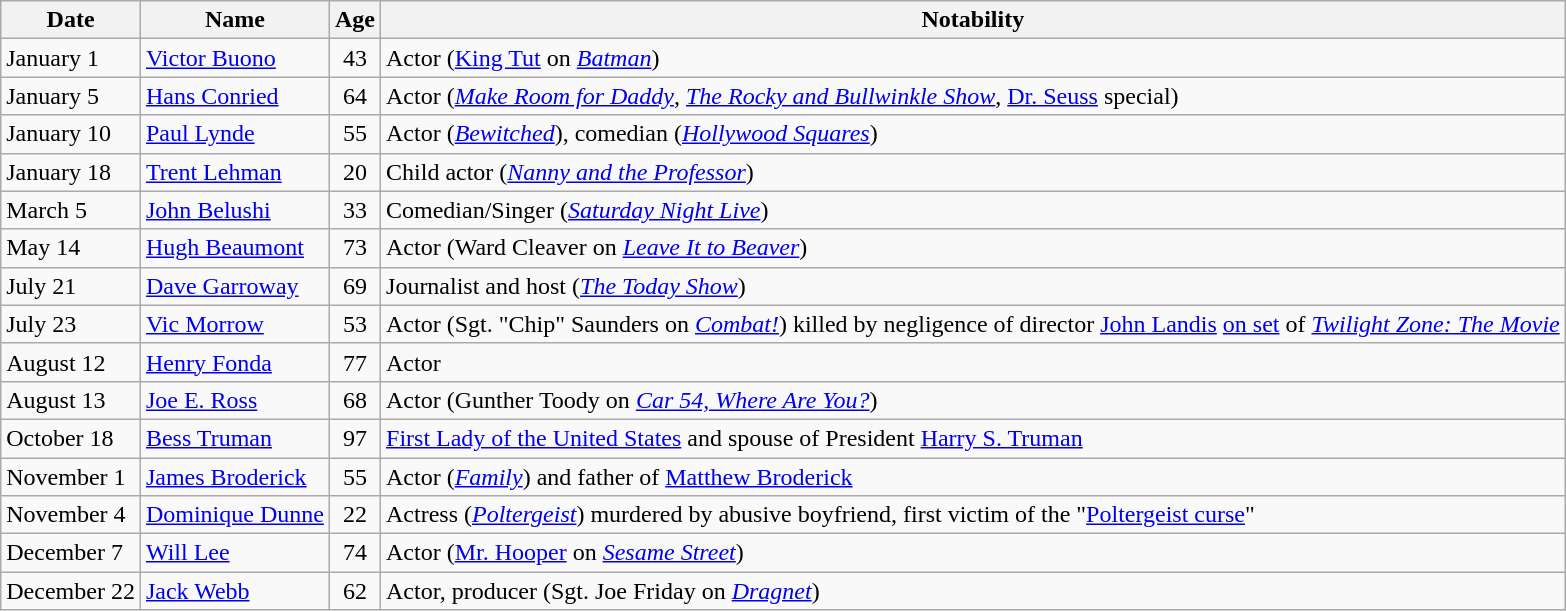<table class="wikitable sortable">
<tr>
<th>Date</th>
<th>Name</th>
<th>Age</th>
<th class="unsortable">Notability</th>
</tr>
<tr>
<td>January 1</td>
<td><a href='#'>Victor Buono</a></td>
<td align="center">43</td>
<td>Actor (<a href='#'>King Tut</a> on <em><a href='#'>Batman</a></em>)</td>
</tr>
<tr>
<td>January 5</td>
<td><a href='#'>Hans Conried</a></td>
<td align="center">64</td>
<td>Actor (<em><a href='#'>Make Room for Daddy</a></em>, <em><a href='#'>The Rocky and Bullwinkle Show</a></em>, <a href='#'>Dr. Seuss</a> special)</td>
</tr>
<tr>
<td>January 10</td>
<td><a href='#'>Paul Lynde</a></td>
<td align="center">55</td>
<td>Actor (<em><a href='#'>Bewitched</a></em>), comedian (<em><a href='#'>Hollywood Squares</a></em>)</td>
</tr>
<tr>
<td>January 18</td>
<td><a href='#'>Trent Lehman</a></td>
<td align="center">20</td>
<td>Child actor (<em><a href='#'>Nanny and the Professor</a></em>)</td>
</tr>
<tr>
<td>March 5</td>
<td><a href='#'>John Belushi</a></td>
<td align="center">33</td>
<td>Comedian/Singer (<em><a href='#'>Saturday Night Live</a></em>)</td>
</tr>
<tr>
<td>May 14</td>
<td><a href='#'>Hugh Beaumont</a></td>
<td align="center">73</td>
<td>Actor (Ward Cleaver on <em><a href='#'>Leave It to Beaver</a></em>)</td>
</tr>
<tr>
<td>July 21</td>
<td><a href='#'>Dave Garroway</a></td>
<td align="center">69</td>
<td>Journalist and host (<em><a href='#'>The Today Show</a></em>)</td>
</tr>
<tr>
<td>July 23</td>
<td><a href='#'>Vic Morrow</a></td>
<td align="center">53</td>
<td>Actor (Sgt. "Chip" Saunders on <em><a href='#'>Combat!</a></em>) killed by negligence of director <a href='#'>John Landis</a> <a href='#'>on set</a> of <em><a href='#'>Twilight Zone: The Movie</a></em></td>
</tr>
<tr>
<td>August 12</td>
<td><a href='#'>Henry Fonda</a></td>
<td align="center">77</td>
<td>Actor</td>
</tr>
<tr>
<td>August 13</td>
<td><a href='#'>Joe E. Ross</a></td>
<td align="center">68</td>
<td>Actor (Gunther Toody on <em><a href='#'>Car 54, Where Are You?</a></em>)</td>
</tr>
<tr>
<td>October 18</td>
<td><a href='#'>Bess Truman</a></td>
<td align="center">97</td>
<td><a href='#'>First Lady of the United States</a> and spouse of President <a href='#'>Harry S. Truman</a></td>
</tr>
<tr>
<td>November 1</td>
<td><a href='#'>James Broderick</a></td>
<td align="center">55</td>
<td>Actor (<em><a href='#'>Family</a></em>) and father of <a href='#'>Matthew Broderick</a></td>
</tr>
<tr>
<td>November 4</td>
<td><a href='#'>Dominique Dunne</a></td>
<td align="center">22</td>
<td>Actress (<em><a href='#'>Poltergeist</a></em>) murdered by abusive boyfriend, first victim of the "<a href='#'>Poltergeist curse</a>"</td>
</tr>
<tr>
<td>December 7</td>
<td><a href='#'>Will Lee</a></td>
<td align="center">74</td>
<td>Actor (<a href='#'>Mr. Hooper</a> on <em><a href='#'>Sesame Street</a></em>)</td>
</tr>
<tr>
<td>December 22</td>
<td><a href='#'>Jack Webb</a></td>
<td align="center">62</td>
<td>Actor, producer (Sgt. Joe Friday on <em><a href='#'>Dragnet</a></em>)</td>
</tr>
</table>
